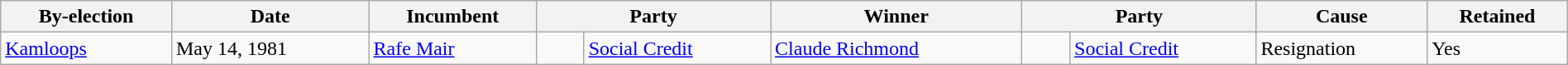<table class=wikitable style="width:100%">
<tr>
<th>By-election</th>
<th>Date</th>
<th>Incumbent</th>
<th colspan=2>Party</th>
<th>Winner</th>
<th colspan=2>Party</th>
<th>Cause</th>
<th>Retained</th>
</tr>
<tr>
<td><a href='#'>Kamloops</a></td>
<td>May 14, 1981</td>
<td><a href='#'>Rafe Mair</a></td>
<td>    </td>
<td><a href='#'>Social Credit</a></td>
<td><a href='#'>Claude Richmond</a></td>
<td>    </td>
<td><a href='#'>Social Credit</a></td>
<td>Resignation</td>
<td>Yes</td>
</tr>
</table>
